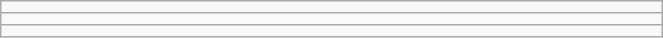<table class="wikitable" style=" font-size:110%"; width="35%">
<tr>
<td></td>
</tr>
<tr>
<td></td>
</tr>
<tr>
<td></td>
</tr>
</table>
